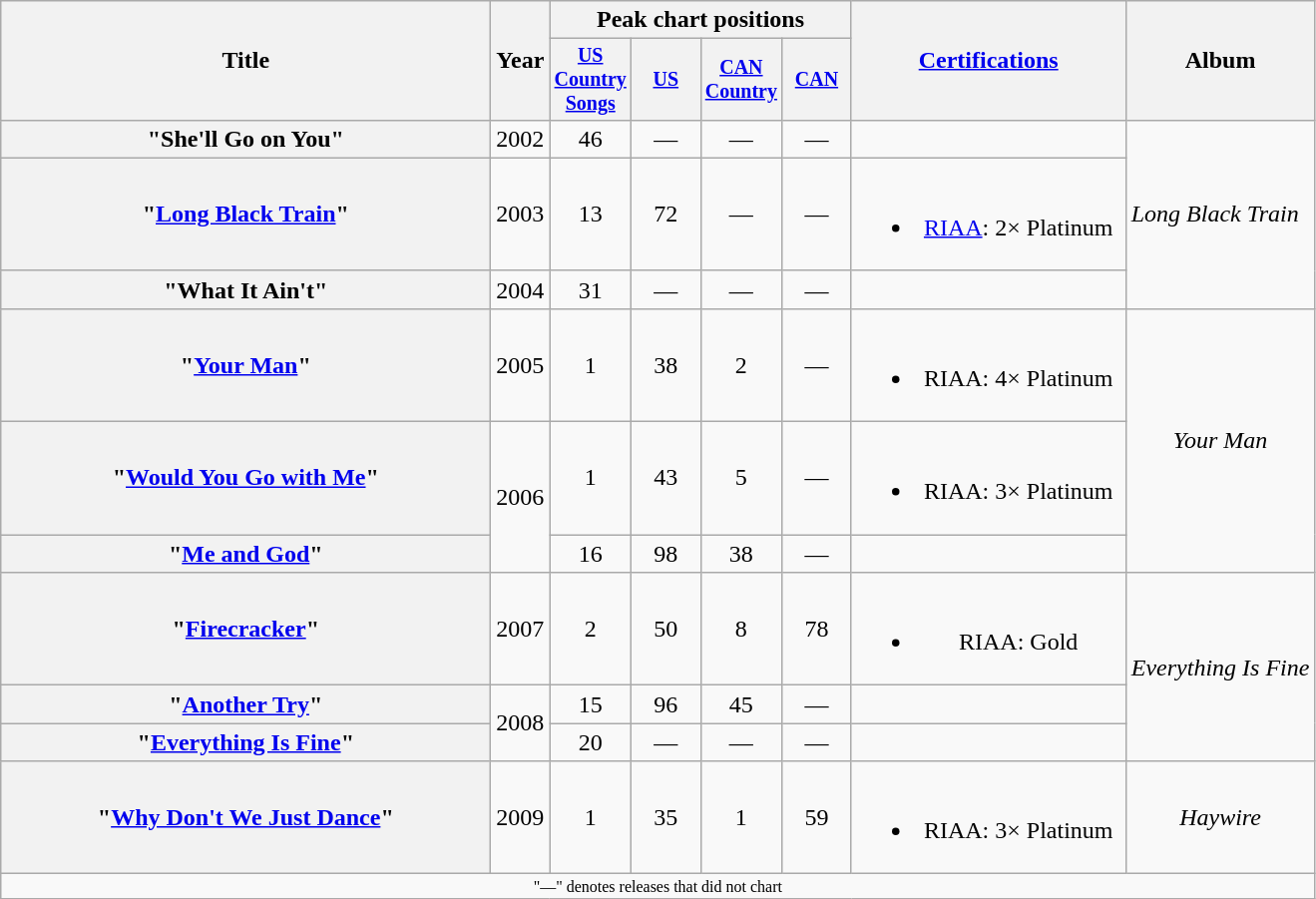<table class="wikitable plainrowheaders" style="text-align:center;">
<tr>
<th rowspan="2" style="width:20em;">Title</th>
<th rowspan="2">Year</th>
<th colspan="4">Peak chart positions</th>
<th rowspan="2" style="width:11em;"><a href='#'>Certifications</a></th>
<th rowspan="2">Album</th>
</tr>
<tr style="font-size:smaller;">
<th width="40"><a href='#'>US Country Songs</a><br></th>
<th width="40"><a href='#'>US</a><br></th>
<th width="40"><a href='#'>CAN Country</a><br></th>
<th width="40"><a href='#'>CAN</a><br></th>
</tr>
<tr>
<th scope="row">"She'll Go on You"</th>
<td>2002</td>
<td>46</td>
<td>—</td>
<td>—</td>
<td>—</td>
<td></td>
<td align="left" rowspan="3"><em>Long Black Train</em></td>
</tr>
<tr>
<th scope="row">"<a href='#'>Long Black Train</a>"</th>
<td>2003</td>
<td>13</td>
<td>72</td>
<td>—</td>
<td>—</td>
<td><br><ul><li><a href='#'>RIAA</a>: 2× Platinum</li></ul></td>
</tr>
<tr>
<th scope="row">"What It Ain't"</th>
<td>2004</td>
<td>31</td>
<td>—</td>
<td>—</td>
<td>—</td>
<td></td>
</tr>
<tr>
<th scope="row">"<a href='#'>Your Man</a>"</th>
<td>2005</td>
<td>1</td>
<td>38</td>
<td>2</td>
<td>—</td>
<td><br><ul><li>RIAA: 4× Platinum</li></ul></td>
<td rowspan="3"><em>Your Man</em></td>
</tr>
<tr>
<th scope="row">"<a href='#'>Would You Go with Me</a>"</th>
<td rowspan="2">2006</td>
<td>1</td>
<td>43</td>
<td>5</td>
<td>—</td>
<td><br><ul><li>RIAA: 3× Platinum</li></ul></td>
</tr>
<tr>
<th scope="row">"<a href='#'>Me and God</a>"<br></th>
<td>16</td>
<td>98</td>
<td>38</td>
<td>—</td>
<td></td>
</tr>
<tr>
<th scope="row">"<a href='#'>Firecracker</a>"</th>
<td>2007</td>
<td>2</td>
<td>50</td>
<td>8</td>
<td>78</td>
<td><br><ul><li>RIAA: Gold</li></ul></td>
<td rowspan="3"><em>Everything Is Fine</em></td>
</tr>
<tr>
<th scope="row">"<a href='#'>Another Try</a>"<br></th>
<td rowspan="2">2008</td>
<td>15</td>
<td>96</td>
<td>45</td>
<td>—</td>
<td></td>
</tr>
<tr>
<th scope="row">"<a href='#'>Everything Is Fine</a>"</th>
<td>20</td>
<td>—</td>
<td>—</td>
<td>—</td>
<td></td>
</tr>
<tr>
<th scope="row">"<a href='#'>Why Don't We Just Dance</a>"</th>
<td>2009</td>
<td>1</td>
<td>35</td>
<td>1</td>
<td>59</td>
<td><br><ul><li>RIAA: 3× Platinum</li></ul></td>
<td><em>Haywire</em></td>
</tr>
<tr>
<td colspan="8" style="font-size:8pt">"—" denotes releases that did not chart</td>
</tr>
</table>
